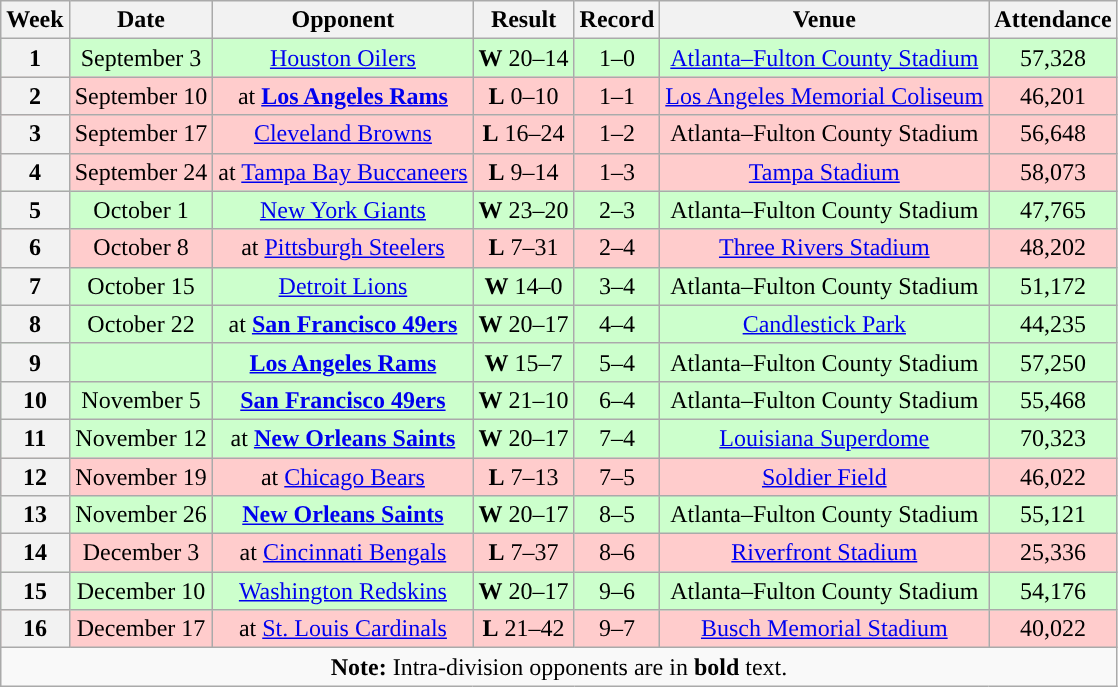<table class="wikitable" style="text-align:center">
<tr>
<th>Week</th>
<th>Date</th>
<th>Opponent</th>
<th>Result</th>
<th>Record</th>
<th>Venue</th>
<th>Attendance</th>
</tr>
<tr style="background:#cfc">
<th>1</th>
<td>September 3</td>
<td><a href='#'>Houston Oilers</a></td>
<td><strong>W</strong> 20–14</td>
<td>1–0</td>
<td><a href='#'>Atlanta–Fulton County Stadium</a></td>
<td>57,328</td>
</tr>
<tr style="background:#fcc">
<th>2</th>
<td>September 10</td>
<td>at <strong><a href='#'>Los Angeles Rams</a></strong></td>
<td><strong>L</strong> 0–10</td>
<td>1–1</td>
<td><a href='#'>Los Angeles Memorial Coliseum</a></td>
<td>46,201</td>
</tr>
<tr style="background:#fcc">
<th>3</th>
<td>September 17</td>
<td><a href='#'>Cleveland Browns</a></td>
<td><strong>L</strong> 16–24</td>
<td>1–2</td>
<td>Atlanta–Fulton County Stadium</td>
<td>56,648</td>
</tr>
<tr style="background:#fcc">
<th>4</th>
<td>September 24</td>
<td>at <a href='#'>Tampa Bay Buccaneers</a></td>
<td><strong>L</strong> 9–14</td>
<td>1–3</td>
<td><a href='#'>Tampa Stadium</a></td>
<td>58,073</td>
</tr>
<tr style="background:#cfc">
<th>5</th>
<td>October 1</td>
<td><a href='#'>New York Giants</a></td>
<td><strong>W</strong> 23–20</td>
<td>2–3</td>
<td>Atlanta–Fulton County Stadium</td>
<td>47,765</td>
</tr>
<tr style="background:#fcc">
<th>6</th>
<td>October 8</td>
<td>at <a href='#'>Pittsburgh Steelers</a></td>
<td><strong>L</strong> 7–31</td>
<td>2–4</td>
<td><a href='#'>Three Rivers Stadium</a></td>
<td>48,202</td>
</tr>
<tr style="background:#cfc">
<th>7</th>
<td>October 15</td>
<td><a href='#'>Detroit Lions</a></td>
<td><strong>W</strong> 14–0</td>
<td>3–4</td>
<td>Atlanta–Fulton County Stadium</td>
<td>51,172</td>
</tr>
<tr style="background:#cfc">
<th>8</th>
<td>October 22</td>
<td>at <strong><a href='#'>San Francisco 49ers</a></strong></td>
<td><strong>W</strong> 20–17</td>
<td>4–4</td>
<td><a href='#'>Candlestick Park</a></td>
<td>44,235</td>
</tr>
<tr style="background:#cfc">
<th>9</th>
<td></td>
<td><strong><a href='#'>Los Angeles Rams</a></strong></td>
<td><strong>W</strong> 15–7</td>
<td>5–4</td>
<td>Atlanta–Fulton County Stadium</td>
<td>57,250</td>
</tr>
<tr style="background:#cfc">
<th>10</th>
<td>November 5</td>
<td><strong><a href='#'>San Francisco 49ers</a></strong></td>
<td><strong>W</strong> 21–10</td>
<td>6–4</td>
<td>Atlanta–Fulton County Stadium</td>
<td>55,468</td>
</tr>
<tr style="background:#cfc">
<th>11</th>
<td>November 12</td>
<td>at <strong><a href='#'>New Orleans Saints</a></strong></td>
<td><strong>W</strong> 20–17</td>
<td>7–4</td>
<td><a href='#'>Louisiana Superdome</a></td>
<td>70,323</td>
</tr>
<tr style="background:#fcc">
<th>12</th>
<td>November 19</td>
<td>at <a href='#'>Chicago Bears</a></td>
<td><strong>L</strong> 7–13</td>
<td>7–5</td>
<td><a href='#'>Soldier Field</a></td>
<td>46,022</td>
</tr>
<tr style="background:#cfc">
<th>13</th>
<td>November 26</td>
<td><strong><a href='#'>New Orleans Saints</a></strong></td>
<td><strong>W</strong> 20–17</td>
<td>8–5</td>
<td>Atlanta–Fulton County Stadium</td>
<td>55,121</td>
</tr>
<tr style="background:#fcc">
<th>14</th>
<td>December 3</td>
<td>at <a href='#'>Cincinnati Bengals</a></td>
<td><strong>L</strong> 7–37</td>
<td>8–6</td>
<td><a href='#'>Riverfront Stadium</a></td>
<td>25,336</td>
</tr>
<tr style="background:#cfc">
<th>15</th>
<td>December 10</td>
<td><a href='#'>Washington Redskins</a></td>
<td><strong>W</strong> 20–17</td>
<td>9–6</td>
<td>Atlanta–Fulton County Stadium</td>
<td>54,176</td>
</tr>
<tr style="background:#fcc">
<th>16</th>
<td>December 17</td>
<td>at <a href='#'>St. Louis Cardinals</a></td>
<td><strong>L</strong> 21–42</td>
<td>9–7</td>
<td><a href='#'>Busch Memorial Stadium</a></td>
<td>40,022</td>
</tr>
<tr>
<td colspan="7"><strong>Note:</strong> Intra-division opponents are in <strong>bold</strong> text.</td>
</tr>
</table>
